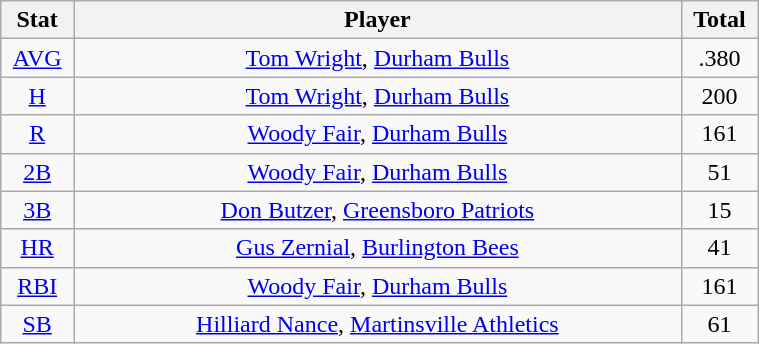<table class="wikitable" width="40%" style="text-align:center;">
<tr>
<th width="5%">Stat</th>
<th width="60%">Player</th>
<th width="5%">Total</th>
</tr>
<tr>
<td><a href='#'>AVG</a></td>
<td><a href='#'>Tom Wright</a>, <a href='#'>Durham Bulls</a></td>
<td>.380</td>
</tr>
<tr>
<td><a href='#'>H</a></td>
<td><a href='#'>Tom Wright</a>, <a href='#'>Durham Bulls</a></td>
<td>200</td>
</tr>
<tr>
<td><a href='#'>R</a></td>
<td><a href='#'>Woody Fair</a>, <a href='#'>Durham Bulls</a></td>
<td>161</td>
</tr>
<tr>
<td><a href='#'>2B</a></td>
<td><a href='#'>Woody Fair</a>, <a href='#'>Durham Bulls</a></td>
<td>51</td>
</tr>
<tr>
<td><a href='#'>3B</a></td>
<td><a href='#'>Don Butzer</a>, <a href='#'>Greensboro Patriots</a></td>
<td>15</td>
</tr>
<tr>
<td><a href='#'>HR</a></td>
<td><a href='#'>Gus Zernial</a>, <a href='#'>Burlington Bees</a></td>
<td>41</td>
</tr>
<tr>
<td><a href='#'>RBI</a></td>
<td><a href='#'>Woody Fair</a>, <a href='#'>Durham Bulls</a></td>
<td>161</td>
</tr>
<tr>
<td><a href='#'>SB</a></td>
<td><a href='#'>Hilliard Nance</a>, <a href='#'>Martinsville Athletics</a></td>
<td>61</td>
</tr>
</table>
